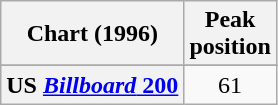<table class="wikitable sortable plainrowheaders">
<tr>
<th>Chart (1996)</th>
<th>Peak<br>position</th>
</tr>
<tr>
</tr>
<tr>
</tr>
<tr>
</tr>
<tr>
</tr>
<tr>
</tr>
<tr>
</tr>
<tr>
<th scope="row">US <a href='#'><em>Billboard</em> 200</a></th>
<td align="center">61</td>
</tr>
</table>
